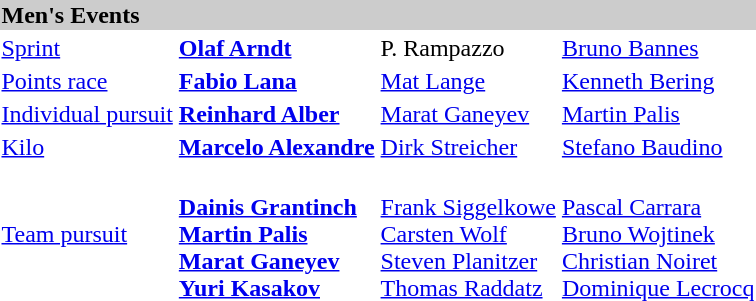<table>
<tr bgcolor="#cccccc">
<td colspan=4><strong>Men's Events</strong></td>
</tr>
<tr>
<td><a href='#'>Sprint</a> <br></td>
<td><strong><a href='#'>Olaf Arndt</a><br><small></small> </strong></td>
<td>P. Rampazzo<br><small></small></td>
<td><a href='#'>Bruno Bannes</a><br><small></small></td>
</tr>
<tr>
<td><a href='#'>Points race</a> <br></td>
<td><strong><a href='#'>Fabio Lana</a><br><small></small> </strong></td>
<td><a href='#'>Mat Lange</a><br><small></small></td>
<td><a href='#'>Kenneth Bering</a><br><small></small></td>
</tr>
<tr>
<td><a href='#'>Individual pursuit</a> <br>	</td>
<td><strong><a href='#'>Reinhard Alber</a><br><small></small> </strong></td>
<td><a href='#'>Marat Ganeyev</a><br><small></small></td>
<td><a href='#'>Martin Palis</a><br><small></small></td>
</tr>
<tr>
<td><a href='#'>Kilo</a> <br></td>
<td><strong><a href='#'>Marcelo Alexandre</a><br><small></small> </strong></td>
<td><a href='#'>Dirk Streicher</a><br><small></small></td>
<td><a href='#'>Stefano Baudino</a><br><small></small></td>
</tr>
<tr>
<td><a href='#'>Team pursuit</a> <br></td>
<td><strong><br><a href='#'>Dainis Grantinch</a><br><a href='#'>Martin Palis</a><br><a href='#'>Marat Ganeyev</a><br><a href='#'>Yuri Kasakov</a></strong></td>
<td><br><a href='#'>Frank Siggelkowe</a><br><a href='#'>Carsten Wolf</a><br><a href='#'>Steven Planitzer</a><br><a href='#'>Thomas Raddatz</a></td>
<td><br><a href='#'>Pascal Carrara</a><br><a href='#'>Bruno Wojtinek</a><br><a href='#'>Christian Noiret</a><br><a href='#'>Dominique Lecrocq</a></td>
</tr>
</table>
